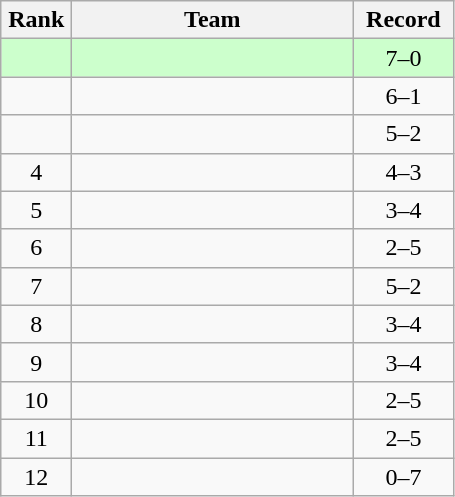<table class="wikitable" style="text-align: center;">
<tr>
<th width=40>Rank</th>
<th width=180>Team</th>
<th width=60>Record</th>
</tr>
<tr bgcolor="#ccffcc">
<td></td>
<td align=left></td>
<td>7–0</td>
</tr>
<tr>
<td></td>
<td align=left></td>
<td>6–1</td>
</tr>
<tr>
<td></td>
<td align=left></td>
<td>5–2</td>
</tr>
<tr>
<td>4</td>
<td align=left></td>
<td>4–3</td>
</tr>
<tr>
<td>5</td>
<td align=left></td>
<td>3–4</td>
</tr>
<tr>
<td>6</td>
<td align=left></td>
<td>2–5</td>
</tr>
<tr>
<td>7</td>
<td align=left></td>
<td>5–2</td>
</tr>
<tr>
<td>8</td>
<td align=left></td>
<td>3–4</td>
</tr>
<tr>
<td>9</td>
<td align=left></td>
<td>3–4</td>
</tr>
<tr>
<td>10</td>
<td align=left></td>
<td>2–5</td>
</tr>
<tr>
<td>11</td>
<td align=left></td>
<td>2–5</td>
</tr>
<tr>
<td>12</td>
<td align=left></td>
<td>0–7</td>
</tr>
</table>
